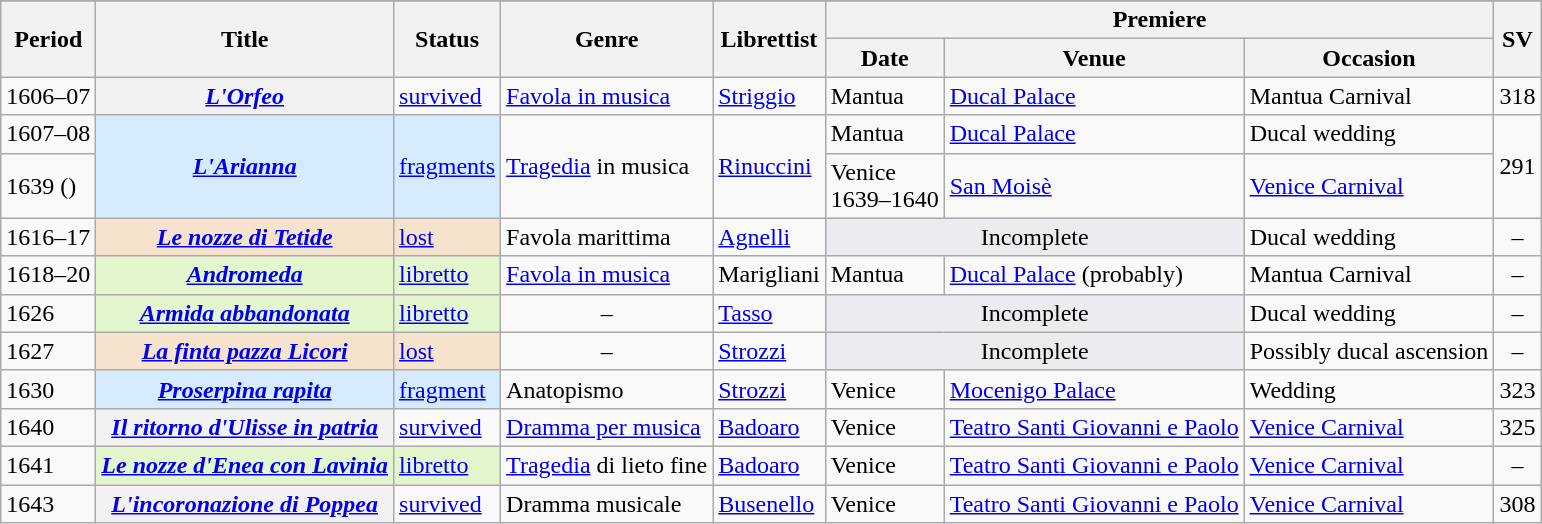<table class = "wikitable sortable plainrowheaders">
<tr>
</tr>
<tr>
<th rowspan=2>Period</th>
<th rowspan=2>Title</th>
<th rowspan=2>Status</th>
<th rowspan=2>Genre</th>
<th rowspan=2>Librettist</th>
<th colspan=3>Premiere</th>
<th rowspan=2>SV</th>
</tr>
<tr>
<th>Date</th>
<th>Venue</th>
<th>Occasion</th>
</tr>
<tr>
<td>1606–07</td>
<th scope="row" data-sort-value="Orfeo"><em><a href='#'>L'Orfeo</a></em></th>
<td><a href='#'>survived</a></td>
<td><a href='#'>Favola in musica</a></td>
<td><a href='#'>Striggio</a></td>
<td>Mantua<br> </td>
<td><a href='#'>Ducal Palace</a></td>
<td>Mantua Carnival</td>
<td style="text-align: center;">318<br></td>
</tr>
<tr>
<td>1607–08</td>
<th scope="row" rowspan=2 style="background: #D6EBFF;" data-sort-value="Arianna"><em><a href='#'>L'Arianna</a></em></th>
<td style="background: #D6EBFF;" rowspan=2><a href='#'>fragments</a></td>
<td rowspan=2><a href='#'>Tragedia</a> in musica</td>
<td rowspan=2><a href='#'>Rinuccini</a></td>
<td>Mantua<br> </td>
<td><a href='#'>Ducal Palace</a></td>
<td>Ducal wedding</td>
<td style="text-align: center;" rowspan=2>291<br></td>
</tr>
<tr>
<td>1639 ()</td>
<td>Venice<br> 1639–1640</td>
<td><a href='#'>San Moisè</a></td>
<td><a href='#'>Venice Carnival</a></td>
</tr>
<tr>
<td>1616–17</td>
<th scope="row" style="background:#F6E3CE;" data-sort-value="Nozze Tetide"><em><a href='#'>Le nozze di Tetide</a></em></th>
<td style="background:#F6E3CE;"><a href='#'>lost</a></td>
<td>Favola marittima</td>
<td><a href='#'>Agnelli</a></td>
<td colspan=2 style="background-color: #EAECF0" align="center" data-sort-value="ZZZZ">Incomplete</td>
<td>Ducal wedding</td>
<td align="center" data-sort-value="ZZZZ">–</td>
</tr>
<tr>
<td>1618–20</td>
<th scope="row" style="background:#E3F6CE;"><em><a href='#'>Andromeda</a></em></th>
<td style="background:#E3F6CE;"><a href='#'>libretto</a></td>
<td><a href='#'>Favola in musica</a></td>
<td>Marigliani</td>
<td>Mantua<br> </td>
<td><a href='#'>Ducal Palace</a> (probably)</td>
<td>Mantua Carnival</td>
<td align="center" data-sort-value="ZZZZ">–</td>
</tr>
<tr>
<td>1626</td>
<th scope="row" style="background:#E3F6CE;"><em><a href='#'>Armida abbandonata</a></em></th>
<td style="background:#E3F6CE;"><a href='#'>libretto</a></td>
<td align="center" data-sort-value="ZZZZ">–</td>
<td><a href='#'>Tasso</a></td>
<td colspan=2 style="background-color: #EAECF0" align="center" data-sort-value="ZZZZ">Incomplete</td>
<td>Ducal wedding</td>
<td align="center" data-sort-value="ZZZZ">–</td>
</tr>
<tr>
<td>1627</td>
<th scope="row" style="background:#F6E3CE;" data-sort-value="Finta"><em><a href='#'>La finta pazza Licori</a></em></th>
<td style="background:#F6E3CE;"><a href='#'>lost</a></td>
<td align="center" data-sort-value="ZZZZ">–</td>
<td><a href='#'>Strozzi</a></td>
<td colspan=2 style="background-color: #EAECF0" align="center" data-sort-value="ZZZZ">Incomplete</td>
<td>Possibly ducal ascension</td>
<td align="center" data-sort-value="ZZZZ">–</td>
</tr>
<tr>
<td>1630</td>
<th scope="row" style="background:#D6EBFF;"><em><a href='#'>Proserpina rapita</a></em></th>
<td style="background:#D6EBFF;"><a href='#'>fragment</a></td>
<td>Anatopismo</td>
<td><a href='#'>Strozzi</a></td>
<td>Venice<br> </td>
<td><a href='#'>Mocenigo Palace</a></td>
<td>Wedding</td>
<td style="text-align: center;">323<br></td>
</tr>
<tr>
<td>1640</td>
<th scope="row" data-sort-value="Ritorno"><em><a href='#'>Il ritorno d'Ulisse in patria</a></em></th>
<td><a href='#'>survived</a></td>
<td><a href='#'>Dramma per musica</a></td>
<td><a href='#'>Badoaro</a></td>
<td>Venice<br> </td>
<td><a href='#'>Teatro Santi Giovanni e Paolo</a></td>
<td><a href='#'>Venice Carnival</a></td>
<td style="text-align: center;">325<br></td>
</tr>
<tr>
<td>1641</td>
<th scope="row" style="background:#E3F6CE;" data-sort-value="Nozze Enea"><em><a href='#'>Le nozze d'Enea con Lavinia</a></em></th>
<td style="background:#E3F6CE;"><a href='#'>libretto</a></td>
<td><a href='#'>Tragedia</a> di lieto fine</td>
<td><a href='#'>Badoaro</a></td>
<td>Venice<br> </td>
<td><a href='#'>Teatro Santi Giovanni e Paolo</a></td>
<td><a href='#'>Venice Carnival</a></td>
<td align="center" data-sort-value="ZZZZ">–</td>
</tr>
<tr>
<td>1643</td>
<th scope="row" data-sort-value="Incoronazione"><em><a href='#'>L'incoronazione di Poppea</a></em></th>
<td><a href='#'>survived</a></td>
<td>Dramma musicale</td>
<td><a href='#'>Busenello</a></td>
<td>Venice<br> </td>
<td><a href='#'>Teatro Santi Giovanni e Paolo</a></td>
<td><a href='#'>Venice Carnival</a></td>
<td style="text-align: center;">308<br></td>
</tr>
</table>
